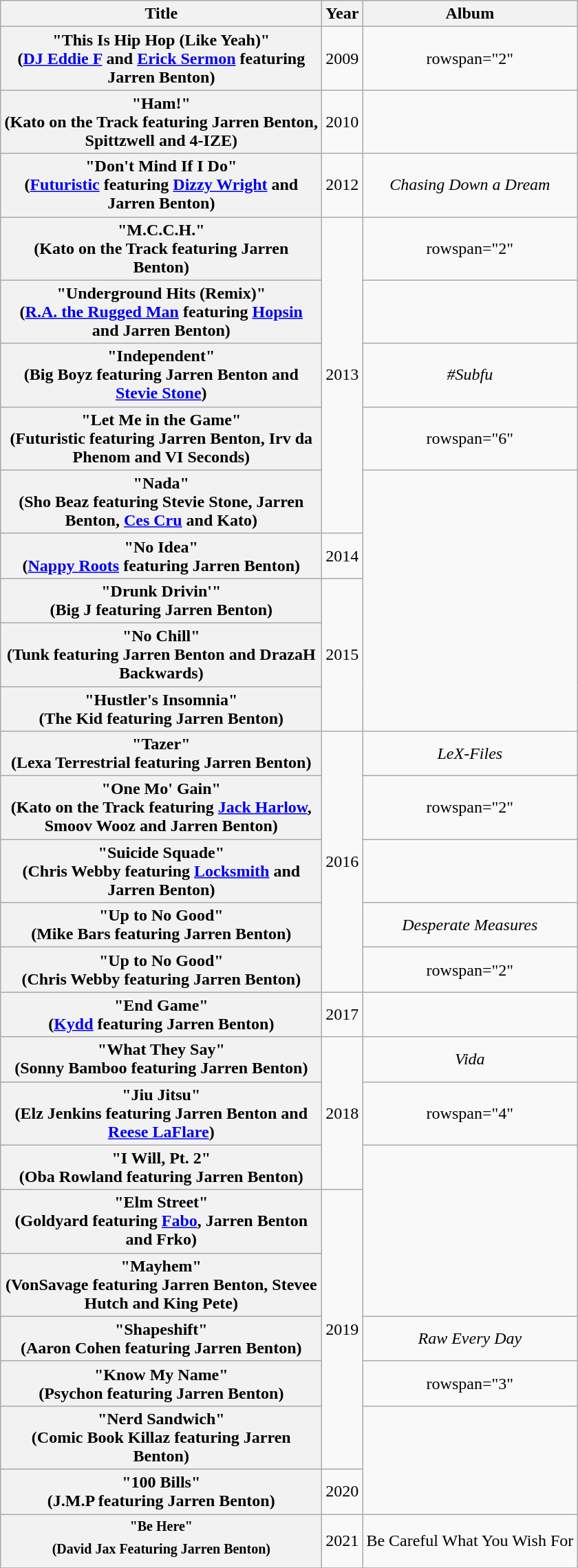<table class="wikitable plainrowheaders" style="text-align:center;">
<tr>
<th scope="col" style="width:19em;">Title</th>
<th scope="col">Year</th>
<th scope="col">Album</th>
</tr>
<tr>
<th scope="row">"This Is Hip Hop (Like Yeah)"<br><span>(<a href='#'>DJ Eddie F</a> and <a href='#'>Erick Sermon</a> featuring Jarren Benton)</span></th>
<td>2009</td>
<td>rowspan="2" </td>
</tr>
<tr>
<th scope="row">"Ham!"<br><span>(Kato on the Track featuring Jarren Benton, Spittzwell and 4-IZE)</span></th>
<td>2010</td>
</tr>
<tr>
<th scope="row">"Don't Mind If I Do"<br><span>(<a href='#'>Futuristic</a> featuring <a href='#'>Dizzy Wright</a> and Jarren Benton)</span></th>
<td>2012</td>
<td><em>Chasing Down a Dream</em></td>
</tr>
<tr>
<th scope="row">"M.C.C.H."<br><span>(Kato on the Track featuring Jarren Benton)</span></th>
<td rowspan="5">2013</td>
<td>rowspan="2" </td>
</tr>
<tr>
<th scope="row">"Underground Hits (Remix)"<br><span>(<a href='#'>R.A. the Rugged Man</a> featuring <a href='#'>Hopsin</a> and Jarren Benton)</span></th>
</tr>
<tr>
<th scope="row">"Independent"<br><span>(Big Boyz featuring Jarren Benton and <a href='#'>Stevie Stone</a>)</span></th>
<td><em>#Subfu</em></td>
</tr>
<tr>
<th scope="row">"Let Me in the Game"<br><span>(Futuristic featuring Jarren Benton, Irv da Phenom and VI Seconds)</span></th>
<td>rowspan="6" </td>
</tr>
<tr>
<th scope="row">"Nada"<br><span>(Sho Beaz featuring Stevie Stone, Jarren Benton, <a href='#'>Ces Cru</a> and Kato)</span></th>
</tr>
<tr>
<th scope="row">"No Idea"<br><span>(<a href='#'>Nappy Roots</a> featuring Jarren Benton)</span></th>
<td>2014</td>
</tr>
<tr>
<th scope="row">"Drunk Drivin'"<br><span>(Big J featuring Jarren Benton)</span></th>
<td rowspan="3">2015</td>
</tr>
<tr>
<th scope="row">"No Chill"<br><span>(Tunk featuring Jarren Benton and DrazaH Backwards)</span></th>
</tr>
<tr>
<th scope="row">"Hustler's Insomnia"<br><span>(The Kid featuring Jarren Benton)</span></th>
</tr>
<tr>
<th scope="row">"Tazer"<br><span>(Lexa Terrestrial featuring Jarren Benton)</span></th>
<td rowspan="5">2016</td>
<td><em>LeX-Files</em></td>
</tr>
<tr>
<th scope="row">"One Mo' Gain"<br><span>(Kato on the Track featuring <a href='#'>Jack Harlow</a>, Smoov Wooz and Jarren Benton)</span></th>
<td>rowspan="2" </td>
</tr>
<tr>
<th scope="row">"Suicide Squade"<br><span>(Chris Webby featuring <a href='#'>Locksmith</a> and Jarren Benton)</span></th>
</tr>
<tr>
<th scope="row">"Up to No Good"<br><span>(Mike Bars featuring Jarren Benton)</span></th>
<td><em>Desperate Measures</em></td>
</tr>
<tr>
<th scope="row">"Up to No Good"<br><span>(Chris Webby featuring Jarren Benton)</span></th>
<td>rowspan="2" </td>
</tr>
<tr>
<th scope="row">"End Game"<br><span>(<a href='#'>Kydd</a> featuring Jarren Benton)</span></th>
<td>2017</td>
</tr>
<tr>
<th scope="row">"What They Say"<br><span>(Sonny Bamboo featuring Jarren Benton)</span></th>
<td rowspan="3">2018</td>
<td><em>Vida</em></td>
</tr>
<tr>
<th scope="row">"Jiu Jitsu"<br><span>(Elz Jenkins featuring Jarren Benton and <a href='#'>Reese LaFlare</a>)</span></th>
<td>rowspan="4" </td>
</tr>
<tr>
<th scope="row">"I Will, Pt. 2"<br><span>(Oba Rowland featuring Jarren Benton)</span></th>
</tr>
<tr>
<th scope="row">"Elm Street"<br><span>(Goldyard featuring <a href='#'>Fabo</a>, Jarren Benton and Frko)</span></th>
<td rowspan="5">2019</td>
</tr>
<tr>
<th scope="row">"Mayhem"<br><span>(VonSavage featuring Jarren Benton, Stevee Hutch and King Pete)</span></th>
</tr>
<tr>
<th scope="row">"Shapeshift"<br><span>(Aaron Cohen featuring Jarren Benton)</span></th>
<td><em>Raw Every Day</em></td>
</tr>
<tr>
<th scope="row">"Know My Name"<br><span>(Psychon featuring Jarren Benton)</span></th>
<td>rowspan="3" </td>
</tr>
<tr>
<th scope="row">"Nerd Sandwich"<br><span>(Comic Book Killaz featuring Jarren Benton)</span></th>
</tr>
<tr>
<th scope="row">"100 Bills"<br><span>(J.M.P featuring Jarren Benton)</span></th>
<td>2020</td>
</tr>
<tr>
<th><sup>"Be Here"</sup><br><sup>(David Jax Featuring Jarren Benton)</sup></th>
<td>2021</td>
<td>Be Careful What You Wish For</td>
</tr>
<tr>
</tr>
</table>
